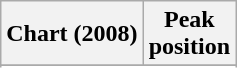<table class="wikitable sortable plainrowheaders" style="text-align:center">
<tr>
<th>Chart (2008)</th>
<th>Peak<br>position</th>
</tr>
<tr>
</tr>
<tr>
</tr>
</table>
